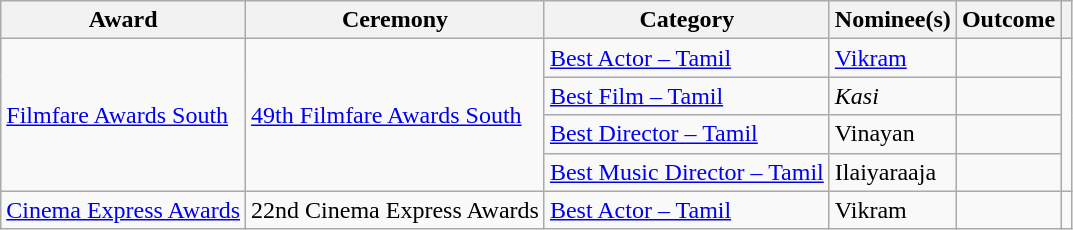<table class="wikitable sortable">
<tr>
<th>Award</th>
<th>Ceremony</th>
<th>Category</th>
<th>Nominee(s)</th>
<th>Outcome</th>
<th></th>
</tr>
<tr>
<td rowspan="4"><a href='#'>Filmfare Awards South</a></td>
<td rowspan="4"><a href='#'>49th Filmfare Awards South</a></td>
<td><a href='#'>Best Actor – Tamil</a></td>
<td><a href='#'>Vikram</a></td>
<td></td>
<td rowspan="4"><br><br><br></td>
</tr>
<tr>
<td><a href='#'>Best Film – Tamil</a></td>
<td><em>Kasi</em></td>
<td></td>
</tr>
<tr>
<td><a href='#'>Best Director – Tamil</a></td>
<td>Vinayan</td>
<td></td>
</tr>
<tr>
<td><a href='#'>Best Music Director  – Tamil</a></td>
<td>Ilaiyaraaja</td>
<td></td>
</tr>
<tr>
<td><a href='#'>Cinema Express Awards</a></td>
<td>22nd Cinema Express Awards</td>
<td><a href='#'>Best Actor – Tamil</a></td>
<td>Vikram</td>
<td></td>
<td></td>
</tr>
</table>
